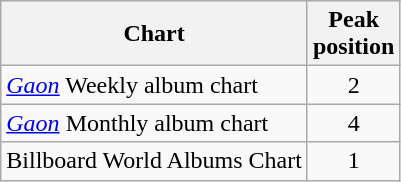<table class="wikitable sortable">
<tr>
<th>Chart</th>
<th>Peak<br>position</th>
</tr>
<tr>
<td><em><a href='#'>Gaon</a></em> Weekly album chart</td>
<td align=center>2</td>
</tr>
<tr>
<td><em><a href='#'>Gaon</a></em> Monthly  album chart</td>
<td align=center>4</td>
</tr>
<tr>
<td>Billboard World Albums Chart</td>
<td align=center>1</td>
</tr>
</table>
